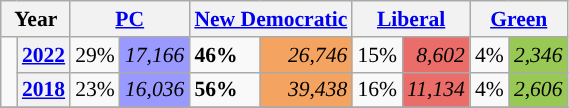<table class="wikitable" style="width:400; font-size:90%; margin-left:1em;">
<tr>
<th colspan="2" scope="col">Year</th>
<th colspan="2" scope="col"><a href='#'>PC</a></th>
<th colspan="2" scope="col"><a href='#'>New Democratic</a></th>
<th colspan="2" scope="col"><a href='#'>Liberal</a></th>
<th colspan="2" scope="col"><a href='#'>Green</a></th>
</tr>
<tr>
<td rowspan="2" style="width: 0.25em; background-color: "></td>
<th><a href='#'>2022</a></th>
<td>29%</td>
<td style="text-align:right; background:#9999FF;"><em>17,166</em></td>
<td><strong>46%</strong></td>
<td style="text-align:right; background:#F4A460;"><em>26,746</em></td>
<td>15%</td>
<td style="text-align:right; background:#EA6D6A;"><em>8,602</em></td>
<td>4%</td>
<td style="text-align:right; background:#99C955;"><em>2,346</em></td>
</tr>
<tr>
<th><a href='#'>2018</a></th>
<td>23%</td>
<td style="text-align:right; background:#9999FF;"><em>16,036</em></td>
<td><strong>56%</strong></td>
<td style="text-align:right; background:#F4A460;"><em>39,438</em></td>
<td>16%</td>
<td style="text-align:right; background:#EA6D6A;"><em>11,134</em></td>
<td>4%</td>
<td style="text-align:right; background:#99C955;"><em>2,606</em></td>
</tr>
<tr>
</tr>
</table>
